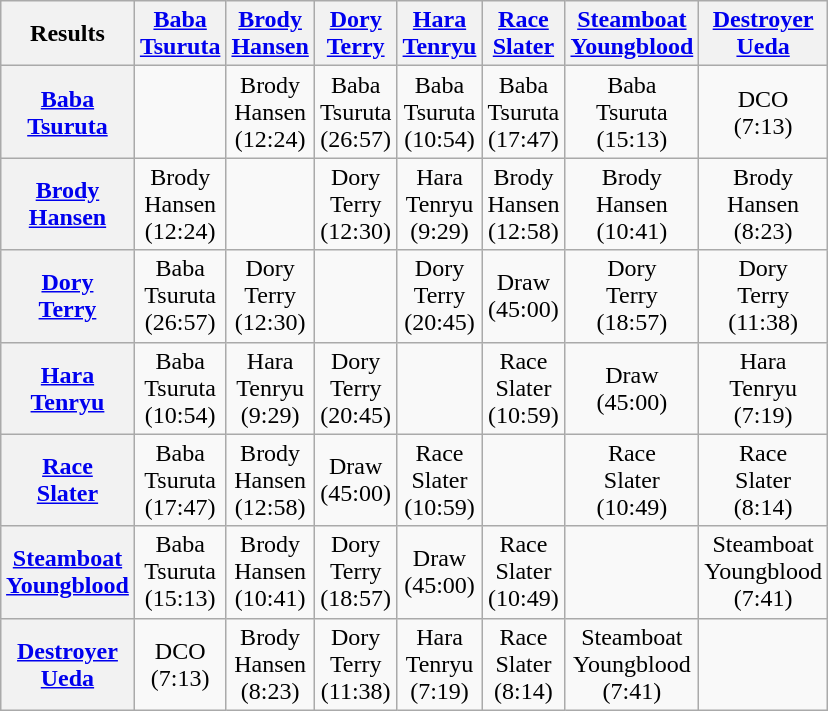<table class="wikitable" style="text-align:center; margin: 1em auto 1em auto">
<tr>
<th>Results</th>
<th><a href='#'>Baba</a><br><a href='#'>Tsuruta</a></th>
<th><a href='#'>Brody</a><br><a href='#'>Hansen</a></th>
<th><a href='#'>Dory</a><br><a href='#'>Terry</a></th>
<th><a href='#'>Hara</a><br><a href='#'>Tenryu</a></th>
<th><a href='#'>Race</a><br><a href='#'>Slater</a></th>
<th><a href='#'>Steamboat</a><br><a href='#'>Youngblood</a></th>
<th><a href='#'>Destroyer</a><br><a href='#'>Ueda</a></th>
</tr>
<tr>
<th><a href='#'>Baba</a><br><a href='#'>Tsuruta</a></th>
<td></td>
<td>Brody<br>Hansen<br>(12:24)</td>
<td>Baba<br>Tsuruta<br>(26:57)</td>
<td>Baba<br>Tsuruta<br>(10:54)</td>
<td>Baba<br>Tsuruta<br>(17:47)</td>
<td>Baba<br>Tsuruta<br>(15:13)</td>
<td>DCO<br>(7:13)</td>
</tr>
<tr>
<th><a href='#'>Brody</a><br><a href='#'>Hansen</a></th>
<td>Brody<br>Hansen<br>(12:24)</td>
<td></td>
<td>Dory<br>Terry<br>(12:30)</td>
<td>Hara<br>Tenryu<br>(9:29)</td>
<td>Brody<br>Hansen<br>(12:58)</td>
<td>Brody<br>Hansen<br>(10:41)</td>
<td>Brody<br>Hansen<br>(8:23)</td>
</tr>
<tr>
<th><a href='#'>Dory</a><br><a href='#'>Terry</a></th>
<td>Baba<br>Tsuruta<br>(26:57)</td>
<td>Dory<br>Terry<br>(12:30)</td>
<td></td>
<td>Dory<br>Terry<br>(20:45)</td>
<td>Draw<br>(45:00)</td>
<td>Dory<br>Terry<br>(18:57)</td>
<td>Dory<br>Terry<br>(11:38)</td>
</tr>
<tr>
<th><a href='#'>Hara</a><br><a href='#'>Tenryu</a></th>
<td>Baba<br>Tsuruta<br>(10:54)</td>
<td>Hara<br>Tenryu<br>(9:29)</td>
<td>Dory<br>Terry<br>(20:45)</td>
<td></td>
<td>Race<br>Slater<br>(10:59)</td>
<td>Draw<br>(45:00)</td>
<td>Hara<br>Tenryu<br>(7:19)</td>
</tr>
<tr>
<th><a href='#'>Race</a><br><a href='#'>Slater</a></th>
<td>Baba<br>Tsuruta<br>(17:47)</td>
<td>Brody<br>Hansen<br>(12:58)</td>
<td>Draw<br>(45:00)</td>
<td>Race<br>Slater<br>(10:59)</td>
<td></td>
<td>Race<br>Slater<br>(10:49)</td>
<td>Race<br>Slater<br>(8:14)</td>
</tr>
<tr>
<th><a href='#'>Steamboat</a><br><a href='#'>Youngblood</a></th>
<td>Baba<br>Tsuruta<br>(15:13)</td>
<td>Brody<br>Hansen<br>(10:41)</td>
<td>Dory<br>Terry<br>(18:57)</td>
<td>Draw<br>(45:00)</td>
<td>Race<br>Slater<br>(10:49)</td>
<td></td>
<td>Steamboat<br>Youngblood<br>(7:41)</td>
</tr>
<tr>
<th><a href='#'>Destroyer</a><br><a href='#'>Ueda</a></th>
<td>DCO<br>(7:13)</td>
<td>Brody<br>Hansen<br>(8:23)</td>
<td>Dory<br>Terry<br>(11:38)</td>
<td>Hara<br>Tenryu<br>(7:19)</td>
<td>Race<br>Slater<br>(8:14)</td>
<td>Steamboat<br>Youngblood<br>(7:41)</td>
<td></td>
</tr>
</table>
